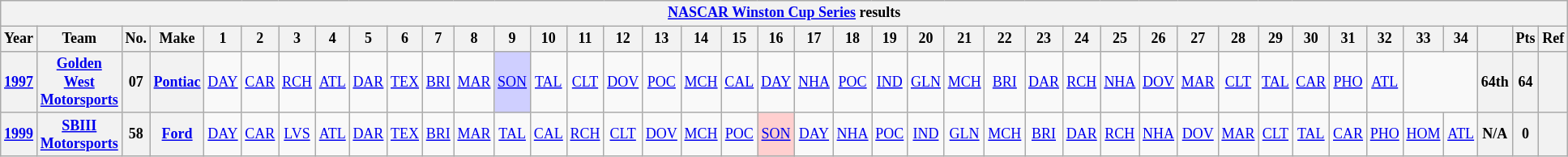<table class="wikitable" style="text-align:center; font-size:75%">
<tr>
<th colspan=41><a href='#'>NASCAR Winston Cup Series</a> results</th>
</tr>
<tr>
<th>Year</th>
<th>Team</th>
<th>No.</th>
<th>Make</th>
<th>1</th>
<th>2</th>
<th>3</th>
<th>4</th>
<th>5</th>
<th>6</th>
<th>7</th>
<th>8</th>
<th>9</th>
<th>10</th>
<th>11</th>
<th>12</th>
<th>13</th>
<th>14</th>
<th>15</th>
<th>16</th>
<th>17</th>
<th>18</th>
<th>19</th>
<th>20</th>
<th>21</th>
<th>22</th>
<th>23</th>
<th>24</th>
<th>25</th>
<th>26</th>
<th>27</th>
<th>28</th>
<th>29</th>
<th>30</th>
<th>31</th>
<th>32</th>
<th>33</th>
<th>34</th>
<th></th>
<th>Pts</th>
<th>Ref</th>
</tr>
<tr>
<th><a href='#'>1997</a></th>
<th><a href='#'>Golden West Motorsports</a></th>
<th>07</th>
<th><a href='#'>Pontiac</a></th>
<td><a href='#'>DAY</a></td>
<td><a href='#'>CAR</a></td>
<td><a href='#'>RCH</a></td>
<td><a href='#'>ATL</a></td>
<td><a href='#'>DAR</a></td>
<td><a href='#'>TEX</a></td>
<td><a href='#'>BRI</a></td>
<td><a href='#'>MAR</a></td>
<td style="background:#CFCFFF;"><a href='#'>SON</a><br></td>
<td><a href='#'>TAL</a></td>
<td><a href='#'>CLT</a></td>
<td><a href='#'>DOV</a></td>
<td><a href='#'>POC</a></td>
<td><a href='#'>MCH</a></td>
<td><a href='#'>CAL</a></td>
<td><a href='#'>DAY</a></td>
<td><a href='#'>NHA</a></td>
<td><a href='#'>POC</a></td>
<td><a href='#'>IND</a></td>
<td><a href='#'>GLN</a></td>
<td><a href='#'>MCH</a></td>
<td><a href='#'>BRI</a></td>
<td><a href='#'>DAR</a></td>
<td><a href='#'>RCH</a></td>
<td><a href='#'>NHA</a></td>
<td><a href='#'>DOV</a></td>
<td><a href='#'>MAR</a></td>
<td><a href='#'>CLT</a></td>
<td><a href='#'>TAL</a></td>
<td><a href='#'>CAR</a></td>
<td><a href='#'>PHO</a></td>
<td><a href='#'>ATL</a></td>
<td colspan=2></td>
<th>64th</th>
<th>64</th>
<th></th>
</tr>
<tr>
<th><a href='#'>1999</a></th>
<th><a href='#'>SBIII Motorsports</a></th>
<th>58</th>
<th><a href='#'>Ford</a></th>
<td><a href='#'>DAY</a></td>
<td><a href='#'>CAR</a></td>
<td><a href='#'>LVS</a></td>
<td><a href='#'>ATL</a></td>
<td><a href='#'>DAR</a></td>
<td><a href='#'>TEX</a></td>
<td><a href='#'>BRI</a></td>
<td><a href='#'>MAR</a></td>
<td><a href='#'>TAL</a></td>
<td><a href='#'>CAL</a></td>
<td><a href='#'>RCH</a></td>
<td><a href='#'>CLT</a></td>
<td><a href='#'>DOV</a></td>
<td><a href='#'>MCH</a></td>
<td><a href='#'>POC</a></td>
<td style="background:#FFCFCF;"><a href='#'>SON</a><br></td>
<td><a href='#'>DAY</a></td>
<td><a href='#'>NHA</a></td>
<td><a href='#'>POC</a></td>
<td><a href='#'>IND</a></td>
<td><a href='#'>GLN</a></td>
<td><a href='#'>MCH</a></td>
<td><a href='#'>BRI</a></td>
<td><a href='#'>DAR</a></td>
<td><a href='#'>RCH</a></td>
<td><a href='#'>NHA</a></td>
<td><a href='#'>DOV</a></td>
<td><a href='#'>MAR</a></td>
<td><a href='#'>CLT</a></td>
<td><a href='#'>TAL</a></td>
<td><a href='#'>CAR</a></td>
<td><a href='#'>PHO</a></td>
<td><a href='#'>HOM</a></td>
<td><a href='#'>ATL</a></td>
<th>N/A</th>
<th>0</th>
<th></th>
</tr>
</table>
